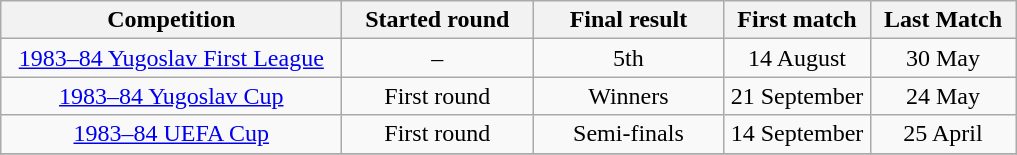<table class="wikitable" style="text-align: center;">
<tr>
<th width="220">Competition</th>
<th width="120">Started round</th>
<th width="120">Final result</th>
<th width="90">First match</th>
<th width="90">Last Match</th>
</tr>
<tr>
<td><a href='#'>1983–84 Yugoslav First League</a></td>
<td>–</td>
<td>5th</td>
<td>14 August</td>
<td>30 May</td>
</tr>
<tr>
<td><a href='#'>1983–84 Yugoslav Cup</a></td>
<td>First round</td>
<td>Winners</td>
<td>21 September</td>
<td>24 May</td>
</tr>
<tr>
<td><a href='#'>1983–84 UEFA Cup</a></td>
<td>First round</td>
<td>Semi-finals</td>
<td>14 September</td>
<td>25 April</td>
</tr>
<tr>
</tr>
</table>
